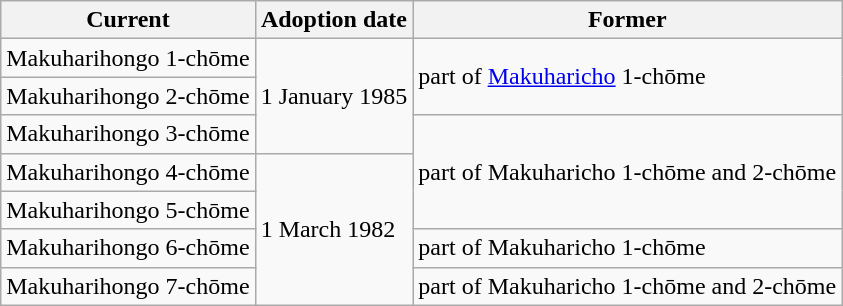<table class="wikitable">
<tr>
<th>Current</th>
<th>Adoption date</th>
<th>Former</th>
</tr>
<tr>
<td>Makuharihongo 1-chōme</td>
<td rowspan="3">1 January 1985</td>
<td rowspan="2">part of <a href='#'>Makuharicho</a> 1-chōme</td>
</tr>
<tr>
<td>Makuharihongo 2-chōme</td>
</tr>
<tr>
<td>Makuharihongo 3-chōme</td>
<td rowspan="3">part of Makuharicho 1-chōme and 2-chōme</td>
</tr>
<tr>
<td>Makuharihongo 4-chōme</td>
<td rowspan="4">1 March 1982</td>
</tr>
<tr>
<td>Makuharihongo 5-chōme</td>
</tr>
<tr>
<td>Makuharihongo 6-chōme</td>
<td>part of Makuharicho 1-chōme</td>
</tr>
<tr>
<td>Makuharihongo 7-chōme</td>
<td>part of Makuharicho 1-chōme and 2-chōme</td>
</tr>
</table>
